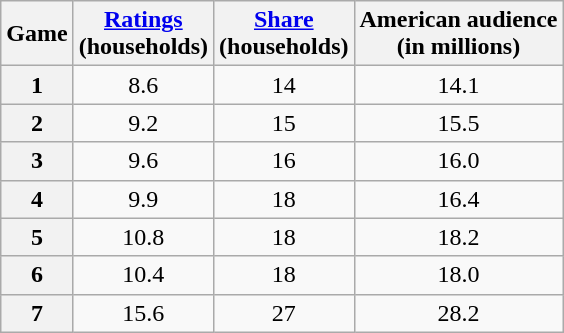<table class="wikitable" style="text-align:center;">
<tr>
<th>Game</th>
<th><a href='#'>Ratings</a><br>(households)</th>
<th><a href='#'>Share</a><br>(households)</th>
<th>American audience<br>(in millions)</th>
</tr>
<tr>
<th>1</th>
<td>8.6</td>
<td>14</td>
<td>14.1</td>
</tr>
<tr>
<th>2</th>
<td>9.2</td>
<td>15</td>
<td>15.5</td>
</tr>
<tr>
<th>3</th>
<td>9.6</td>
<td>16</td>
<td>16.0</td>
</tr>
<tr>
<th>4</th>
<td>9.9</td>
<td>18</td>
<td>16.4</td>
</tr>
<tr>
<th>5</th>
<td>10.8</td>
<td>18</td>
<td>18.2</td>
</tr>
<tr>
<th>6</th>
<td>10.4</td>
<td>18</td>
<td>18.0</td>
</tr>
<tr>
<th>7</th>
<td>15.6</td>
<td>27</td>
<td>28.2</td>
</tr>
</table>
